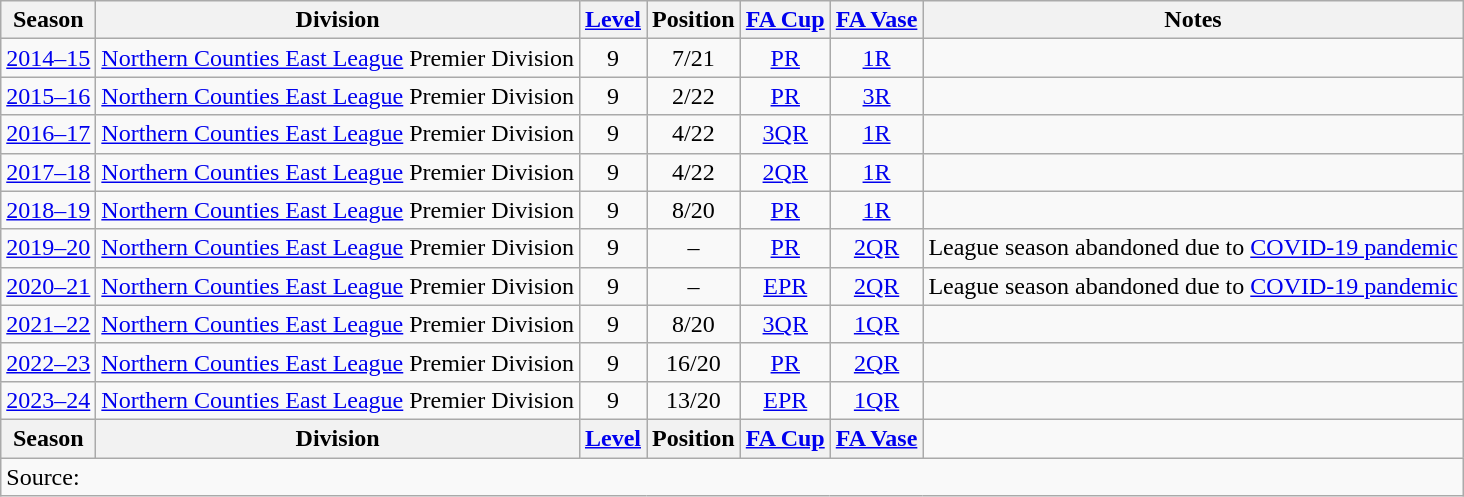<table class="wikitable collapsible collapsed" style=text-align:center>
<tr>
<th>Season</th>
<th>Division</th>
<th><a href='#'>Level</a></th>
<th>Position</th>
<th><a href='#'>FA Cup</a></th>
<th><a href='#'>FA Vase</a></th>
<th>Notes</th>
</tr>
<tr>
<td><a href='#'>2014–15</a></td>
<td><a href='#'>Northern Counties East League</a> Premier Division</td>
<td>9</td>
<td>7/21</td>
<td><a href='#'>PR</a></td>
<td><a href='#'>1R</a></td>
<td></td>
</tr>
<tr>
<td><a href='#'>2015–16</a></td>
<td><a href='#'>Northern Counties East League</a> Premier Division</td>
<td>9</td>
<td>2/22</td>
<td><a href='#'>PR</a></td>
<td><a href='#'>3R</a></td>
<td></td>
</tr>
<tr>
<td><a href='#'>2016–17</a></td>
<td><a href='#'>Northern Counties East League</a> Premier Division</td>
<td>9</td>
<td>4/22</td>
<td><a href='#'>3QR</a></td>
<td><a href='#'>1R</a></td>
<td></td>
</tr>
<tr>
<td><a href='#'>2017–18</a></td>
<td><a href='#'>Northern Counties East League</a> Premier Division</td>
<td>9</td>
<td>4/22</td>
<td><a href='#'>2QR</a></td>
<td><a href='#'>1R</a></td>
<td></td>
</tr>
<tr>
<td><a href='#'>2018–19</a></td>
<td><a href='#'>Northern Counties East League</a> Premier Division</td>
<td>9</td>
<td>8/20</td>
<td><a href='#'>PR</a></td>
<td><a href='#'>1R</a></td>
<td></td>
</tr>
<tr>
<td><a href='#'>2019–20</a></td>
<td><a href='#'>Northern Counties East League</a> Premier Division</td>
<td>9</td>
<td>–</td>
<td><a href='#'>PR</a></td>
<td><a href='#'>2QR</a></td>
<td>League season abandoned due to <a href='#'>COVID-19 pandemic</a></td>
</tr>
<tr>
<td><a href='#'>2020–21</a></td>
<td><a href='#'>Northern Counties East League</a> Premier Division</td>
<td>9</td>
<td>–</td>
<td><a href='#'>EPR</a></td>
<td><a href='#'>2QR</a></td>
<td>League season abandoned due to <a href='#'>COVID-19 pandemic</a></td>
</tr>
<tr>
<td><a href='#'>2021–22</a></td>
<td><a href='#'>Northern Counties East League</a> Premier Division</td>
<td>9</td>
<td>8/20</td>
<td><a href='#'>3QR</a></td>
<td><a href='#'>1QR</a></td>
<td></td>
</tr>
<tr>
<td><a href='#'>2022–23</a></td>
<td><a href='#'>Northern Counties East League</a> Premier Division</td>
<td>9</td>
<td>16/20</td>
<td><a href='#'>PR</a></td>
<td><a href='#'>2QR</a></td>
<td></td>
</tr>
<tr>
<td><a href='#'>2023–24</a></td>
<td><a href='#'>Northern Counties East League</a> Premier Division</td>
<td>9</td>
<td>13/20</td>
<td><a href='#'>EPR</a></td>
<td><a href='#'>1QR</a></td>
<td></td>
</tr>
<tr>
<th>Season</th>
<th>Division</th>
<th><a href='#'>Level</a></th>
<th>Position</th>
<th><a href='#'>FA Cup</a></th>
<th><a href='#'>FA Vase</a></th>
</tr>
<tr>
<td align=left colspan=7>Source: </td>
</tr>
</table>
